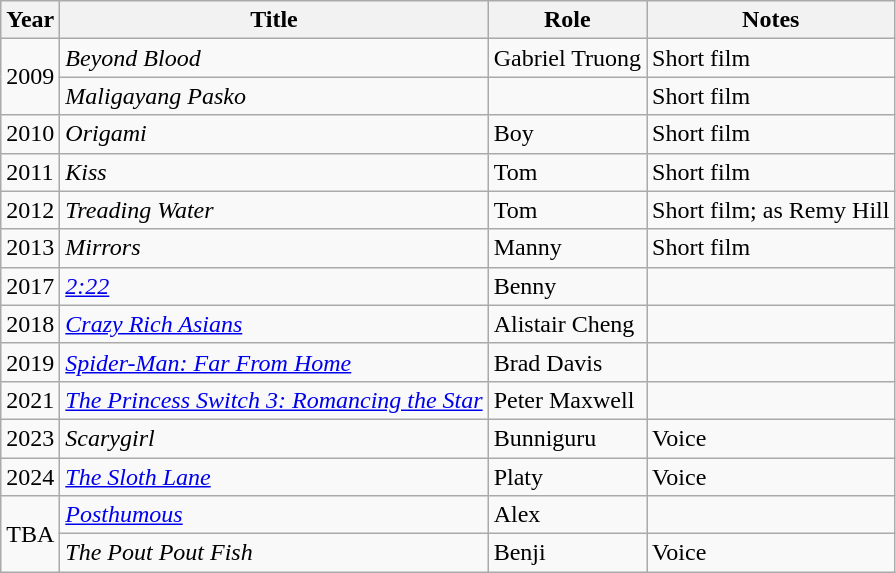<table class="wikitable sortable">
<tr>
<th scope="col">Year</th>
<th scope="col">Title</th>
<th scope="col">Role</th>
<th scope="col" class="unsortable">Notes</th>
</tr>
<tr>
<td rowspan="2">2009</td>
<td><em>Beyond Blood</em></td>
<td>Gabriel Truong</td>
<td>Short film</td>
</tr>
<tr>
<td><em>Maligayang Pasko</em></td>
<td></td>
<td>Short film</td>
</tr>
<tr>
<td>2010</td>
<td><em>Origami</em></td>
<td>Boy</td>
<td>Short film</td>
</tr>
<tr>
<td>2011</td>
<td><em>Kiss</em></td>
<td>Tom</td>
<td>Short film</td>
</tr>
<tr>
<td>2012</td>
<td><em>Treading Water</em></td>
<td>Tom</td>
<td>Short film; as Remy Hill</td>
</tr>
<tr>
<td>2013</td>
<td><em>Mirrors</em></td>
<td>Manny</td>
<td>Short film</td>
</tr>
<tr>
<td>2017</td>
<td><em><a href='#'>2:22</a></em></td>
<td>Benny</td>
<td></td>
</tr>
<tr>
<td>2018</td>
<td><em><a href='#'>Crazy Rich Asians</a></em></td>
<td>Alistair Cheng</td>
<td></td>
</tr>
<tr>
<td>2019</td>
<td><em><a href='#'>Spider-Man: Far From Home</a></em></td>
<td>Brad Davis</td>
<td></td>
</tr>
<tr>
<td>2021</td>
<td><em><a href='#'>The Princess Switch 3: Romancing the Star</a></em></td>
<td>Peter Maxwell</td>
<td></td>
</tr>
<tr>
<td>2023</td>
<td><em>Scarygirl</em></td>
<td>Bunniguru</td>
<td>Voice</td>
</tr>
<tr>
<td>2024</td>
<td><em><a href='#'>The Sloth Lane</a></em></td>
<td>Platy</td>
<td>Voice</td>
</tr>
<tr>
<td rowspan="2">TBA</td>
<td><a href='#'><em>Posthumous</em></a></td>
<td>Alex</td>
<td></td>
</tr>
<tr>
<td><em>The Pout Pout Fish</em></td>
<td>Benji</td>
<td>Voice</td>
</tr>
</table>
